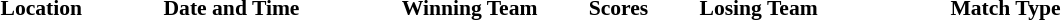<table style="font-size:90%">
<tr>
<td width=100><strong>Location</strong></td>
<td width=100 align=center><strong>Date and Time</strong></td>
<td width="150" align="right"><strong>Winning Team</strong></td>
<td width=100 align=center><strong>Scores</strong></td>
<td width=150><strong>Losing Team</strong></td>
<td Width=100 align=center><strong>Match Type</strong></td>
</tr>
</table>
